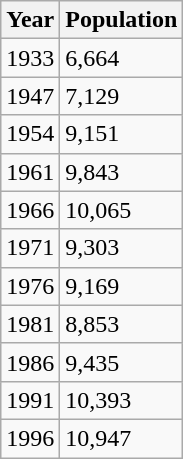<table class="wikitable">
<tr>
<th>Year</th>
<th>Population</th>
</tr>
<tr>
<td>1933</td>
<td>6,664</td>
</tr>
<tr>
<td>1947</td>
<td>7,129</td>
</tr>
<tr>
<td>1954</td>
<td>9,151</td>
</tr>
<tr>
<td>1961</td>
<td>9,843</td>
</tr>
<tr>
<td>1966</td>
<td>10,065</td>
</tr>
<tr>
<td>1971</td>
<td>9,303</td>
</tr>
<tr>
<td>1976</td>
<td>9,169</td>
</tr>
<tr>
<td>1981</td>
<td>8,853</td>
</tr>
<tr>
<td>1986</td>
<td>9,435</td>
</tr>
<tr>
<td>1991</td>
<td>10,393</td>
</tr>
<tr>
<td>1996</td>
<td>10,947</td>
</tr>
</table>
